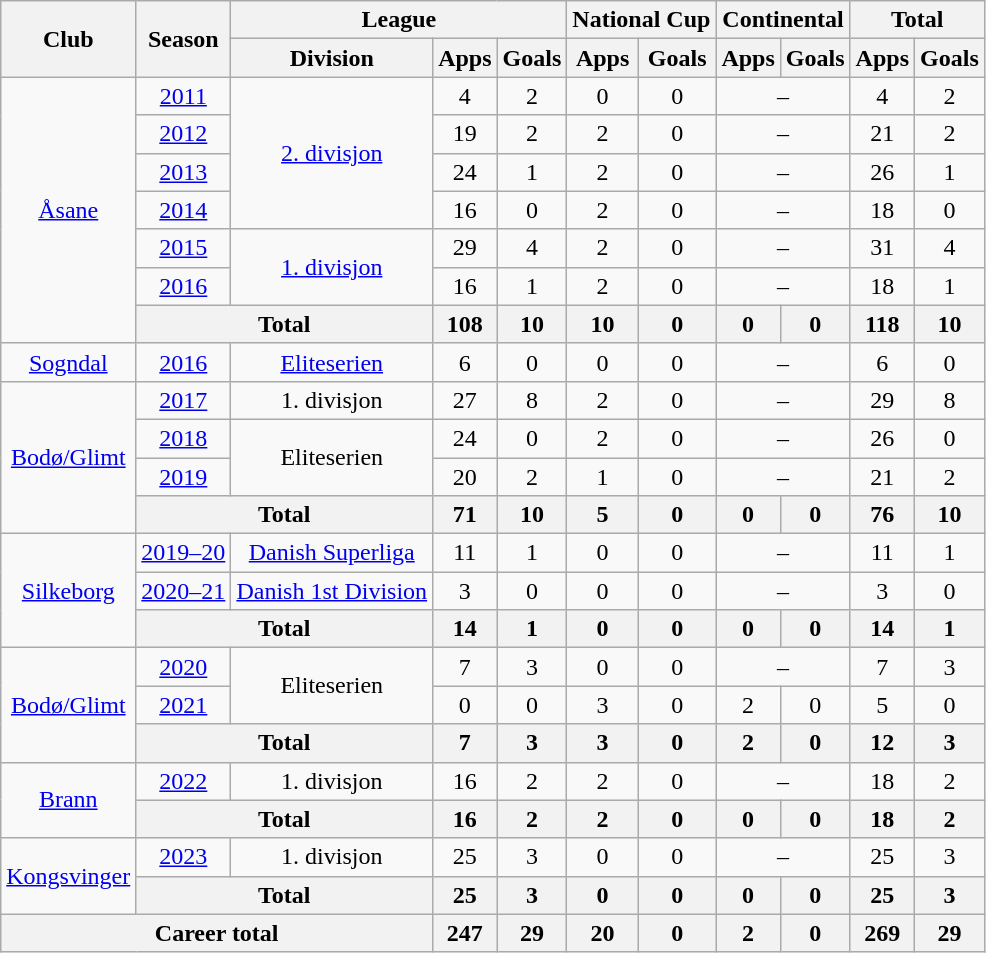<table class="wikitable" style="text-align:center">
<tr>
<th rowspan="2">Club</th>
<th rowspan="2">Season</th>
<th colspan="3">League</th>
<th colspan="2">National Cup</th>
<th colspan="2">Continental</th>
<th colspan="2">Total</th>
</tr>
<tr>
<th>Division</th>
<th>Apps</th>
<th>Goals</th>
<th>Apps</th>
<th>Goals</th>
<th>Apps</th>
<th>Goals</th>
<th>Apps</th>
<th>Goals</th>
</tr>
<tr>
<td rowspan="7"><a href='#'>Åsane</a></td>
<td><a href='#'>2011</a></td>
<td rowspan="4"><a href='#'>2. divisjon</a></td>
<td>4</td>
<td>2</td>
<td>0</td>
<td>0</td>
<td colspan="2">–</td>
<td>4</td>
<td>2</td>
</tr>
<tr>
<td><a href='#'>2012</a></td>
<td>19</td>
<td>2</td>
<td>2</td>
<td>0</td>
<td colspan="2">–</td>
<td>21</td>
<td>2</td>
</tr>
<tr>
<td><a href='#'>2013</a></td>
<td>24</td>
<td>1</td>
<td>2</td>
<td>0</td>
<td colspan="2">–</td>
<td>26</td>
<td>1</td>
</tr>
<tr>
<td><a href='#'>2014</a></td>
<td>16</td>
<td>0</td>
<td>2</td>
<td>0</td>
<td colspan="2">–</td>
<td>18</td>
<td>0</td>
</tr>
<tr>
<td><a href='#'>2015</a></td>
<td rowspan="2"><a href='#'>1. divisjon</a></td>
<td>29</td>
<td>4</td>
<td>2</td>
<td>0</td>
<td colspan="2">–</td>
<td>31</td>
<td>4</td>
</tr>
<tr>
<td><a href='#'>2016</a></td>
<td>16</td>
<td>1</td>
<td>2</td>
<td>0</td>
<td colspan="2">–</td>
<td>18</td>
<td>1</td>
</tr>
<tr>
<th colspan="2">Total</th>
<th>108</th>
<th>10</th>
<th>10</th>
<th>0</th>
<th>0</th>
<th>0</th>
<th>118</th>
<th>10</th>
</tr>
<tr>
<td><a href='#'>Sogndal</a></td>
<td><a href='#'>2016</a></td>
<td><a href='#'>Eliteserien</a></td>
<td>6</td>
<td>0</td>
<td>0</td>
<td>0</td>
<td colspan="2">–</td>
<td>6</td>
<td>0</td>
</tr>
<tr>
<td rowspan="4"><a href='#'>Bodø/Glimt</a></td>
<td><a href='#'>2017</a></td>
<td>1. divisjon</td>
<td>27</td>
<td>8</td>
<td>2</td>
<td>0</td>
<td colspan="2">–</td>
<td>29</td>
<td>8</td>
</tr>
<tr>
<td><a href='#'>2018</a></td>
<td rowspan="2">Eliteserien</td>
<td>24</td>
<td>0</td>
<td>2</td>
<td>0</td>
<td colspan="2">–</td>
<td>26</td>
<td>0</td>
</tr>
<tr>
<td><a href='#'>2019</a></td>
<td>20</td>
<td>2</td>
<td>1</td>
<td>0</td>
<td colspan="2">–</td>
<td>21</td>
<td>2</td>
</tr>
<tr>
<th colspan="2">Total</th>
<th>71</th>
<th>10</th>
<th>5</th>
<th>0</th>
<th>0</th>
<th>0</th>
<th>76</th>
<th>10</th>
</tr>
<tr>
<td rowspan="3"><a href='#'>Silkeborg</a></td>
<td><a href='#'>2019–20</a></td>
<td><a href='#'>Danish Superliga</a></td>
<td>11</td>
<td>1</td>
<td>0</td>
<td>0</td>
<td colspan="2">–</td>
<td>11</td>
<td>1</td>
</tr>
<tr>
<td><a href='#'>2020–21</a></td>
<td><a href='#'>Danish 1st Division</a></td>
<td>3</td>
<td>0</td>
<td>0</td>
<td>0</td>
<td colspan="2">–</td>
<td>3</td>
<td>0</td>
</tr>
<tr>
<th colspan="2">Total</th>
<th>14</th>
<th>1</th>
<th>0</th>
<th>0</th>
<th>0</th>
<th>0</th>
<th>14</th>
<th>1</th>
</tr>
<tr>
<td rowspan="3"><a href='#'>Bodø/Glimt</a></td>
<td><a href='#'>2020</a></td>
<td rowspan="2">Eliteserien</td>
<td>7</td>
<td>3</td>
<td>0</td>
<td>0</td>
<td colspan="2">–</td>
<td>7</td>
<td>3</td>
</tr>
<tr>
<td><a href='#'>2021</a></td>
<td>0</td>
<td>0</td>
<td>3</td>
<td>0</td>
<td>2</td>
<td>0</td>
<td>5</td>
<td>0</td>
</tr>
<tr>
<th colspan="2">Total</th>
<th>7</th>
<th>3</th>
<th>3</th>
<th>0</th>
<th>2</th>
<th>0</th>
<th>12</th>
<th>3</th>
</tr>
<tr>
<td rowspan="2"><a href='#'>Brann</a></td>
<td><a href='#'>2022</a></td>
<td rowspan="1">1. divisjon</td>
<td>16</td>
<td>2</td>
<td>2</td>
<td>0</td>
<td colspan="2">–</td>
<td>18</td>
<td>2</td>
</tr>
<tr>
<th colspan="2">Total</th>
<th>16</th>
<th>2</th>
<th>2</th>
<th>0</th>
<th>0</th>
<th>0</th>
<th>18</th>
<th>2</th>
</tr>
<tr>
<td rowspan="2"><a href='#'>Kongsvinger</a></td>
<td><a href='#'>2023</a></td>
<td rowspan="1">1. divisjon</td>
<td>25</td>
<td>3</td>
<td>0</td>
<td>0</td>
<td colspan="2">–</td>
<td>25</td>
<td>3</td>
</tr>
<tr>
<th colspan="2">Total</th>
<th>25</th>
<th>3</th>
<th>0</th>
<th>0</th>
<th>0</th>
<th>0</th>
<th>25</th>
<th>3</th>
</tr>
<tr>
<th colspan="3">Career total</th>
<th>247</th>
<th>29</th>
<th>20</th>
<th>0</th>
<th>2</th>
<th>0</th>
<th>269</th>
<th>29</th>
</tr>
</table>
